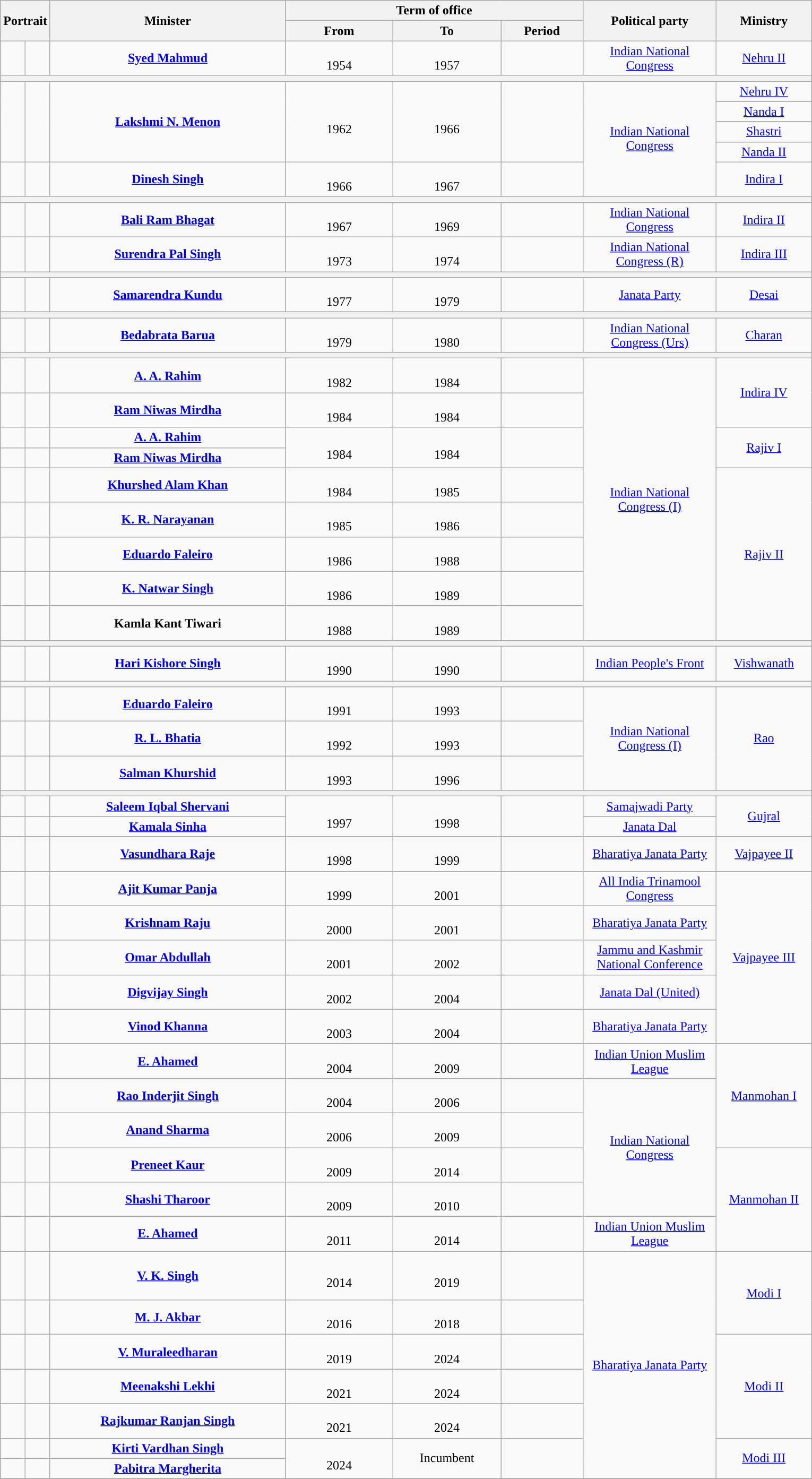<table class="wikitable" style="text-align:center">
<tr>
<th rowspan="2" colspan="2">Portrait</th>
<th rowspan="2" style="width:18em">Minister<br></th>
<th colspan="3">Term of office</th>
<th rowspan="2" style="width:10em">Political party</th>
<th rowspan="2" style="width:7em">Ministry</th>
</tr>
<tr>
<th style="width:8em">From</th>
<th style="width:8em">To</th>
<th style="width:6em">Period</th>
</tr>
<tr>
<td></td>
<td></td>
<td><strong><a href='#'>Syed Mahmud</a></strong><br></td>
<td><br>1954</td>
<td><br>1957</td>
<td><strong></strong></td>
<td><a href='#'>Indian National Congress</a></td>
<td><a href='#'>Nehru II</a></td>
</tr>
<tr>
<th colspan="8"></th>
</tr>
<tr>
<td rowspan="4"></td>
<td rowspan="4"></td>
<td rowspan="4"><strong><a href='#'>Lakshmi N. Menon</a></strong><br></td>
<td rowspan="4"><br>1962</td>
<td rowspan="4"><br>1966</td>
<td rowspan="4"><strong></strong></td>
<td rowspan="5"><a href='#'>Indian National Congress</a></td>
<td><a href='#'>Nehru IV</a></td>
</tr>
<tr>
<td><a href='#'>Nanda I</a></td>
</tr>
<tr>
<td><a href='#'>Shastri</a></td>
</tr>
<tr>
<td><a href='#'>Nanda II</a></td>
</tr>
<tr>
<td></td>
<td></td>
<td><strong><a href='#'>Dinesh Singh</a></strong><br></td>
<td><br>1966</td>
<td><br>1967</td>
<td><strong></strong></td>
<td><a href='#'>Indira I</a></td>
</tr>
<tr>
<th colspan="8"></th>
</tr>
<tr>
<td></td>
<td></td>
<td><strong><a href='#'>Bali Ram Bhagat</a></strong><br></td>
<td><br>1967</td>
<td><br>1969</td>
<td><strong></strong></td>
<td><a href='#'>Indian National Congress</a></td>
<td><a href='#'>Indira II</a></td>
</tr>
<tr>
<td></td>
<td></td>
<td><strong><a href='#'>Surendra Pal Singh</a></strong><br></td>
<td><br>1973</td>
<td><br>1974</td>
<td><strong></strong></td>
<td><a href='#'>Indian National Congress (R)</a></td>
<td><a href='#'>Indira III</a></td>
</tr>
<tr>
<th colspan="8"></th>
</tr>
<tr>
<td></td>
<td></td>
<td><strong><a href='#'>Samarendra Kundu</a></strong><br></td>
<td><br>1977</td>
<td><br>1979</td>
<td><strong></strong></td>
<td><a href='#'>Janata Party</a></td>
<td><a href='#'>Desai</a></td>
</tr>
<tr>
<th colspan="8"></th>
</tr>
<tr>
<td></td>
<td></td>
<td><strong><a href='#'>Bedabrata Barua</a></strong><br></td>
<td><br>1979</td>
<td><br>1980</td>
<td><strong></strong></td>
<td><a href='#'>Indian National Congress (Urs)</a></td>
<td><a href='#'>Charan</a></td>
</tr>
<tr>
<th colspan="8"></th>
</tr>
<tr>
<td></td>
<td></td>
<td><strong><a href='#'>A. A. Rahim</a></strong><br></td>
<td><br>1982</td>
<td><br>1984</td>
<td><strong></strong></td>
<td rowspan="9"><a href='#'>Indian National Congress (I)</a></td>
<td rowspan="2"><a href='#'>Indira IV</a></td>
</tr>
<tr>
<td></td>
<td></td>
<td><strong><a href='#'>Ram Niwas Mirdha</a></strong><br></td>
<td><br>1984</td>
<td><br>1984</td>
<td><strong></strong></td>
</tr>
<tr>
<td></td>
<td></td>
<td><strong><a href='#'>A. A. Rahim</a></strong><br></td>
<td rowspan="2"><br>1984</td>
<td rowspan="2"><br>1984</td>
<td rowspan="2"><strong></strong></td>
<td rowspan="2"><a href='#'>Rajiv I</a></td>
</tr>
<tr>
<td></td>
<td></td>
<td><strong><a href='#'>Ram Niwas Mirdha</a></strong><br></td>
</tr>
<tr>
<td></td>
<td></td>
<td><strong><a href='#'>Khurshed Alam Khan</a></strong><br></td>
<td><br>1984</td>
<td><br>1985</td>
<td><strong></strong></td>
<td rowspan="5"><a href='#'>Rajiv II</a></td>
</tr>
<tr>
<td></td>
<td></td>
<td><strong><a href='#'>K. R. Narayanan</a></strong><br></td>
<td><br>1985</td>
<td><br>1986</td>
<td><strong></strong></td>
</tr>
<tr>
<td></td>
<td></td>
<td><strong><a href='#'>Eduardo Faleiro</a></strong><br></td>
<td><br>1986</td>
<td><br>1988</td>
<td><strong></strong></td>
</tr>
<tr>
<td></td>
<td></td>
<td><strong><a href='#'>K. Natwar Singh</a></strong><br></td>
<td><br>1986</td>
<td><br>1989</td>
<td><strong></strong></td>
</tr>
<tr>
<td></td>
<td></td>
<td><strong>Kamla Kant Tiwari</strong><br></td>
<td><br>1988</td>
<td><br>1989</td>
<td><strong></strong></td>
</tr>
<tr>
<th colspan="8"></th>
</tr>
<tr>
<td></td>
<td></td>
<td><strong><a href='#'>Hari Kishore Singh</a></strong><br></td>
<td><br>1990</td>
<td><br>1990</td>
<td><strong></strong></td>
<td><a href='#'>Indian People's Front</a></td>
<td><a href='#'>Vishwanath</a></td>
</tr>
<tr>
<th colspan="8"></th>
</tr>
<tr>
<td></td>
<td></td>
<td><strong><a href='#'>Eduardo Faleiro</a></strong><br></td>
<td><br>1991</td>
<td><br>1993</td>
<td><strong></strong></td>
<td rowspan="3"><a href='#'>Indian National Congress (I)</a></td>
<td rowspan="3"><a href='#'>Rao</a></td>
</tr>
<tr>
<td></td>
<td></td>
<td><strong><a href='#'>R. L. Bhatia</a></strong><br></td>
<td><br>1992</td>
<td><br>1993</td>
<td><strong></strong></td>
</tr>
<tr>
<td></td>
<td></td>
<td><strong><a href='#'>Salman Khurshid</a></strong><br></td>
<td><br>1993</td>
<td><br>1996</td>
<td><strong></strong></td>
</tr>
<tr>
<th colspan="8"></th>
</tr>
<tr>
<td></td>
<td></td>
<td><strong><a href='#'>Saleem Iqbal Shervani</a></strong><br></td>
<td rowspan="2"><br>1997</td>
<td rowspan="2"><br>1998</td>
<td rowspan="2"><strong></strong></td>
<td><a href='#'>Samajwadi Party</a><br></td>
<td rowspan="2"><a href='#'>Gujral</a></td>
</tr>
<tr>
<td></td>
<td></td>
<td><strong><a href='#'>Kamala Sinha</a></strong><br></td>
<td><a href='#'>Janata Dal</a><br></td>
</tr>
<tr>
<td></td>
<td></td>
<td><strong><a href='#'>Vasundhara Raje</a></strong><br></td>
<td><br>1998</td>
<td><br>1999</td>
<td><strong></strong></td>
<td><a href='#'>Bharatiya Janata Party</a><br></td>
<td><a href='#'>Vajpayee II</a></td>
</tr>
<tr>
<td></td>
<td></td>
<td><strong><a href='#'>Ajit Kumar Panja</a></strong><br></td>
<td><br>1999</td>
<td><br>2001</td>
<td><strong></strong></td>
<td><a href='#'>All India Trinamool Congress</a><br></td>
<td rowspan="5"><a href='#'>Vajpayee III</a></td>
</tr>
<tr>
<td></td>
<td></td>
<td><strong><a href='#'>Krishnam Raju</a></strong><br></td>
<td><br>2000</td>
<td><br>2001</td>
<td><strong></strong></td>
<td><a href='#'>Bharatiya Janata Party</a><br></td>
</tr>
<tr>
<td></td>
<td></td>
<td><strong><a href='#'>Omar Abdullah</a></strong><br></td>
<td><br>2001</td>
<td><br>2002</td>
<td><strong></strong></td>
<td><a href='#'>Jammu and Kashmir National Conference</a><br></td>
</tr>
<tr>
<td></td>
<td></td>
<td><strong><a href='#'>Digvijay Singh</a></strong><br></td>
<td><br>2002</td>
<td><br>2004</td>
<td><strong></strong></td>
<td><a href='#'>Janata Dal (United)</a><br></td>
</tr>
<tr>
<td></td>
<td></td>
<td><strong><a href='#'>Vinod Khanna</a></strong><br></td>
<td><br>2003</td>
<td><br>2004</td>
<td><strong></strong></td>
<td><a href='#'>Bharatiya Janata Party</a><br></td>
</tr>
<tr>
<td></td>
<td></td>
<td><strong><a href='#'>E. Ahamed</a></strong><br></td>
<td><br>2004</td>
<td><br>2009</td>
<td><strong></strong></td>
<td><a href='#'>Indian Union Muslim League</a><br></td>
<td rowspan="3"><a href='#'>Manmohan I</a></td>
</tr>
<tr>
<td></td>
<td></td>
<td><strong><a href='#'>Rao Inderjit Singh</a></strong><br></td>
<td><br>2004</td>
<td><br>2006</td>
<td><strong></strong></td>
<td rowspan="4"><a href='#'>Indian National Congress</a><br></td>
</tr>
<tr>
<td></td>
<td></td>
<td><strong><a href='#'>Anand Sharma</a></strong><br></td>
<td><br>2006</td>
<td><br>2009</td>
<td><strong></strong></td>
</tr>
<tr>
<td></td>
<td></td>
<td><strong><a href='#'>Preneet Kaur</a></strong><br></td>
<td><br>2009</td>
<td><br>2014</td>
<td><strong></strong></td>
<td rowspan="3"><a href='#'>Manmohan II</a></td>
</tr>
<tr>
<td></td>
<td></td>
<td><strong><a href='#'>Shashi Tharoor</a></strong><br></td>
<td><br>2009</td>
<td><br>2010</td>
<td><strong></strong></td>
</tr>
<tr>
<td></td>
<td></td>
<td><strong><a href='#'>E. Ahamed</a></strong><br></td>
<td><br>2011</td>
<td><br>2014</td>
<td><strong></strong></td>
<td><a href='#'>Indian Union Muslim League</a><br></td>
</tr>
<tr>
<td></td>
<td></td>
<td><br><strong><a href='#'>V. K. Singh</a></strong> <br><br></td>
<td><br>2014</td>
<td><br>2019</td>
<td><strong></strong></td>
<td rowspan="7"><a href='#'>Bharatiya Janata Party</a><br></td>
<td rowspan="2"><a href='#'>Modi I</a></td>
</tr>
<tr>
<td></td>
<td></td>
<td><strong><a href='#'>M. J. Akbar</a></strong><br></td>
<td><br>2016</td>
<td><br>2018</td>
<td><strong></strong></td>
</tr>
<tr>
<td></td>
<td></td>
<td><strong><a href='#'>V. Muraleedharan</a></strong><br></td>
<td><br>2019</td>
<td><br>2024</td>
<td><strong></strong></td>
<td rowspan="3"><a href='#'>Modi II</a></td>
</tr>
<tr>
<td></td>
<td></td>
<td><strong><a href='#'>Meenakshi Lekhi</a></strong><br></td>
<td><br>2021</td>
<td><br>2024</td>
<td><strong></strong></td>
</tr>
<tr>
<td></td>
<td></td>
<td><strong><a href='#'>Rajkumar Ranjan Singh</a></strong><br></td>
<td><br>2021</td>
<td><br>2024</td>
<td><strong></strong></td>
</tr>
<tr>
<td></td>
<td></td>
<td><strong><a href='#'>Kirti Vardhan Singh</a></strong><br></td>
<td rowspan="2"><br>2024</td>
<td rowspan="2">Incumbent</td>
<td rowspan="2"><strong></strong></td>
<td rowspan="2"><a href='#'>Modi III</a></td>
</tr>
<tr>
<td></td>
<td></td>
<td><strong><a href='#'>Pabitra Margherita</a></strong><br></td>
</tr>
<tr>
</tr>
</table>
